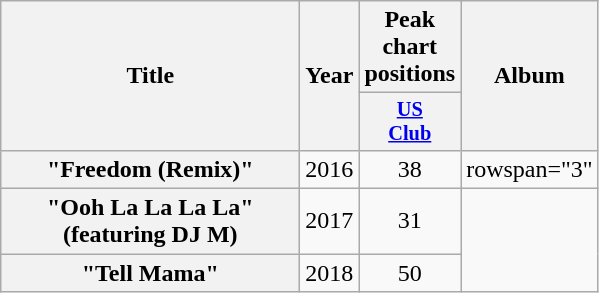<table class="wikitable plainrowheaders" style="text-align:center;">
<tr>
<th scope="col" rowspan="2" style="width:12em;">Title</th>
<th scope="col" rowspan="2" style="width:1em;">Year</th>
<th scope="col">Peak chart positions</th>
<th scope="col" rowspan="2">Album</th>
</tr>
<tr>
<th scope="col" style="width:3em;font-size:85%;"><a href='#'>US<br>Club</a><br></th>
</tr>
<tr>
<th scope="row">"Freedom (Remix)"</th>
<td>2016</td>
<td>38</td>
<td>rowspan="3" </td>
</tr>
<tr>
<th scope="row">"Ooh La La La La"<br><span>(featuring DJ M)</span></th>
<td>2017</td>
<td>31</td>
</tr>
<tr>
<th scope="row">"Tell Mama"</th>
<td>2018</td>
<td>50</td>
</tr>
</table>
